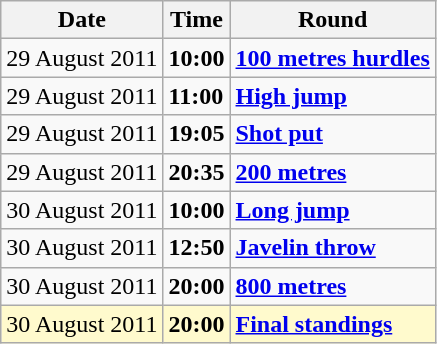<table class="wikitable">
<tr>
<th>Date</th>
<th>Time</th>
<th>Round</th>
</tr>
<tr>
<td>29 August 2011</td>
<td><strong>10:00</strong></td>
<td><strong><a href='#'>100 metres hurdles</a></strong></td>
</tr>
<tr>
<td>29 August 2011</td>
<td><strong>11:00</strong></td>
<td><strong><a href='#'>High jump</a></strong></td>
</tr>
<tr>
<td>29 August 2011</td>
<td><strong>19:05</strong></td>
<td><strong><a href='#'>Shot put</a></strong></td>
</tr>
<tr>
<td>29 August 2011</td>
<td><strong>20:35</strong></td>
<td><strong><a href='#'>200 metres</a></strong></td>
</tr>
<tr>
<td>30 August 2011</td>
<td><strong>10:00</strong></td>
<td><strong><a href='#'>Long jump</a></strong></td>
</tr>
<tr>
<td>30 August 2011</td>
<td><strong>12:50</strong></td>
<td><strong><a href='#'>Javelin throw</a></strong></td>
</tr>
<tr>
<td>30 August 2011</td>
<td><strong>20:00</strong></td>
<td><strong><a href='#'>800 metres</a></strong></td>
</tr>
<tr style=background:lemonchiffon>
<td>30 August 2011</td>
<td><strong>20:00</strong></td>
<td><strong><a href='#'>Final standings</a></strong></td>
</tr>
</table>
